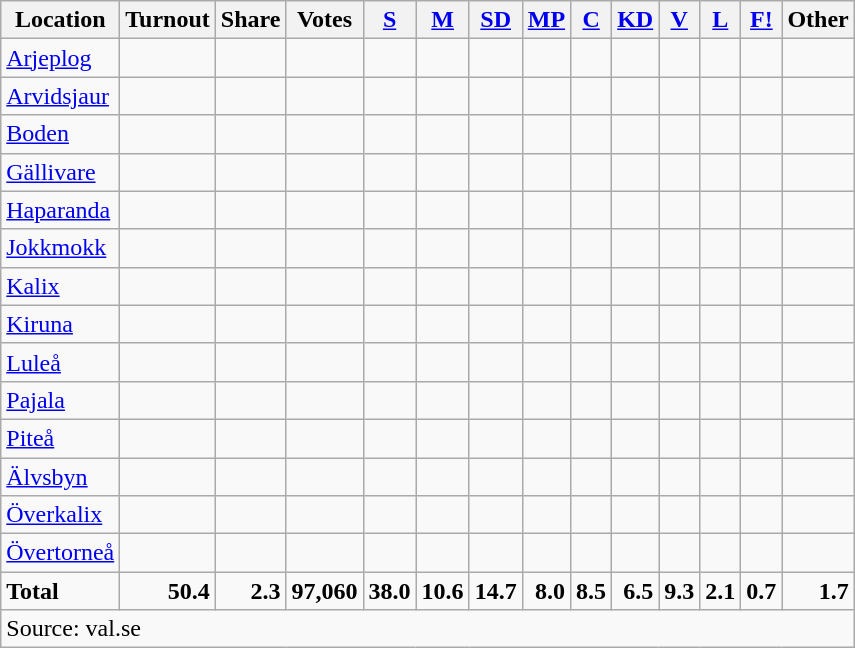<table class="wikitable sortable" style=text-align:right>
<tr>
<th>Location</th>
<th>Turnout</th>
<th>Share</th>
<th>Votes</th>
<th><a href='#'>S</a></th>
<th><a href='#'>M</a></th>
<th><a href='#'>SD</a></th>
<th><a href='#'>MP</a></th>
<th><a href='#'>C</a></th>
<th><a href='#'>KD</a></th>
<th><a href='#'>V</a></th>
<th><a href='#'>L</a></th>
<th><a href='#'>F!</a></th>
<th>Other</th>
</tr>
<tr>
<td align=left><a href='#'>Arjeplog</a></td>
<td></td>
<td></td>
<td></td>
<td></td>
<td></td>
<td></td>
<td></td>
<td></td>
<td></td>
<td></td>
<td></td>
<td></td>
<td></td>
</tr>
<tr>
<td align=left><a href='#'>Arvidsjaur</a></td>
<td></td>
<td></td>
<td></td>
<td></td>
<td></td>
<td></td>
<td></td>
<td></td>
<td></td>
<td></td>
<td></td>
<td></td>
<td></td>
</tr>
<tr>
<td align=left><a href='#'>Boden</a></td>
<td></td>
<td></td>
<td></td>
<td></td>
<td></td>
<td></td>
<td></td>
<td></td>
<td></td>
<td></td>
<td></td>
<td></td>
<td></td>
</tr>
<tr>
<td align=left><a href='#'>Gällivare</a></td>
<td></td>
<td></td>
<td></td>
<td></td>
<td></td>
<td></td>
<td></td>
<td></td>
<td></td>
<td></td>
<td></td>
<td></td>
<td></td>
</tr>
<tr>
<td align=left><a href='#'>Haparanda</a></td>
<td></td>
<td></td>
<td></td>
<td></td>
<td></td>
<td></td>
<td></td>
<td></td>
<td></td>
<td></td>
<td></td>
<td></td>
<td></td>
</tr>
<tr>
<td align=left><a href='#'>Jokkmokk</a></td>
<td></td>
<td></td>
<td></td>
<td></td>
<td></td>
<td></td>
<td></td>
<td></td>
<td></td>
<td></td>
<td></td>
<td></td>
<td></td>
</tr>
<tr>
<td align=left><a href='#'>Kalix</a></td>
<td></td>
<td></td>
<td></td>
<td></td>
<td></td>
<td></td>
<td></td>
<td></td>
<td></td>
<td></td>
<td></td>
<td></td>
<td></td>
</tr>
<tr>
<td align=left><a href='#'>Kiruna</a></td>
<td></td>
<td></td>
<td></td>
<td></td>
<td></td>
<td></td>
<td></td>
<td></td>
<td></td>
<td></td>
<td></td>
<td></td>
<td></td>
</tr>
<tr>
<td align=left><a href='#'>Luleå</a></td>
<td></td>
<td></td>
<td></td>
<td></td>
<td></td>
<td></td>
<td></td>
<td></td>
<td></td>
<td></td>
<td></td>
<td></td>
<td></td>
</tr>
<tr>
<td align=left><a href='#'>Pajala</a></td>
<td></td>
<td></td>
<td></td>
<td></td>
<td></td>
<td></td>
<td></td>
<td></td>
<td></td>
<td></td>
<td></td>
<td></td>
<td></td>
</tr>
<tr>
<td align=left><a href='#'>Piteå</a></td>
<td></td>
<td></td>
<td></td>
<td></td>
<td></td>
<td></td>
<td></td>
<td></td>
<td></td>
<td></td>
<td></td>
<td></td>
<td></td>
</tr>
<tr>
<td align=left><a href='#'>Älvsbyn</a></td>
<td></td>
<td></td>
<td></td>
<td></td>
<td></td>
<td></td>
<td></td>
<td></td>
<td></td>
<td></td>
<td></td>
<td></td>
<td></td>
</tr>
<tr>
<td align=left><a href='#'>Överkalix</a></td>
<td></td>
<td></td>
<td></td>
<td></td>
<td></td>
<td></td>
<td></td>
<td></td>
<td></td>
<td></td>
<td></td>
<td></td>
<td></td>
</tr>
<tr>
<td align=left><a href='#'>Övertorneå</a></td>
<td></td>
<td></td>
<td></td>
<td></td>
<td></td>
<td></td>
<td></td>
<td></td>
<td></td>
<td></td>
<td></td>
<td></td>
<td></td>
</tr>
<tr>
<td align=left><strong>Total</strong></td>
<td><strong>50.4</strong></td>
<td><strong>2.3</strong></td>
<td><strong>97,060</strong></td>
<td><strong>38.0</strong></td>
<td><strong>10.6</strong></td>
<td><strong>14.7</strong></td>
<td><strong>8.0</strong></td>
<td><strong>8.5</strong></td>
<td><strong>6.5</strong></td>
<td><strong>9.3</strong></td>
<td><strong>2.1</strong></td>
<td><strong>0.7</strong></td>
<td><strong>1.7</strong></td>
</tr>
<tr>
<td align=left colspan=14>Source: val.se </td>
</tr>
</table>
